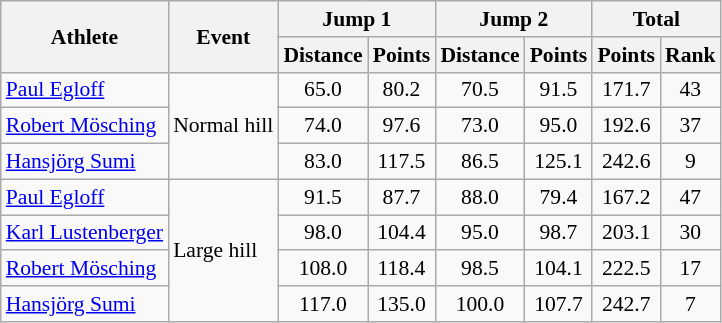<table class="wikitable" style="font-size:90%">
<tr>
<th rowspan="2">Athlete</th>
<th rowspan="2">Event</th>
<th colspan="2">Jump 1</th>
<th colspan="2">Jump 2</th>
<th colspan="2">Total</th>
</tr>
<tr>
<th>Distance</th>
<th>Points</th>
<th>Distance</th>
<th>Points</th>
<th>Points</th>
<th>Rank</th>
</tr>
<tr>
<td><a href='#'>Paul Egloff</a></td>
<td rowspan="3">Normal hill</td>
<td align="center">65.0</td>
<td align="center">80.2</td>
<td align="center">70.5</td>
<td align="center">91.5</td>
<td align="center">171.7</td>
<td align="center">43</td>
</tr>
<tr>
<td><a href='#'>Robert Mösching</a></td>
<td align="center">74.0</td>
<td align="center">97.6</td>
<td align="center">73.0</td>
<td align="center">95.0</td>
<td align="center">192.6</td>
<td align="center">37</td>
</tr>
<tr>
<td><a href='#'>Hansjörg Sumi</a></td>
<td align="center">83.0</td>
<td align="center">117.5</td>
<td align="center">86.5</td>
<td align="center">125.1</td>
<td align="center">242.6</td>
<td align="center">9</td>
</tr>
<tr>
<td><a href='#'>Paul Egloff</a></td>
<td rowspan="4">Large hill</td>
<td align="center">91.5</td>
<td align="center">87.7</td>
<td align="center">88.0</td>
<td align="center">79.4</td>
<td align="center">167.2</td>
<td align="center">47</td>
</tr>
<tr>
<td><a href='#'>Karl Lustenberger</a></td>
<td align="center">98.0</td>
<td align="center">104.4</td>
<td align="center">95.0</td>
<td align="center">98.7</td>
<td align="center">203.1</td>
<td align="center">30</td>
</tr>
<tr>
<td><a href='#'>Robert Mösching</a></td>
<td align="center">108.0</td>
<td align="center">118.4</td>
<td align="center">98.5</td>
<td align="center">104.1</td>
<td align="center">222.5</td>
<td align="center">17</td>
</tr>
<tr>
<td><a href='#'>Hansjörg Sumi</a></td>
<td align="center">117.0</td>
<td align="center">135.0</td>
<td align="center">100.0</td>
<td align="center">107.7</td>
<td align="center">242.7</td>
<td align="center">7</td>
</tr>
</table>
